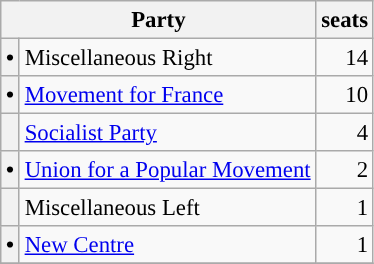<table class="wikitable" style="font-size: 95%;">
<tr>
<th colspan=2>Party</th>
<th>seats</th>
</tr>
<tr>
<th style="background-color: "><span>•</span></th>
<td>Miscellaneous Right</td>
<td align="right">14</td>
</tr>
<tr>
<th style="background-color: "><span>•</span></th>
<td><a href='#'>Movement for France</a></td>
<td align="right">10</td>
</tr>
<tr>
<th style="background-color: "></th>
<td><a href='#'>Socialist Party</a></td>
<td align="right">4</td>
</tr>
<tr>
<th style="background-color: "><span>•</span></th>
<td><a href='#'>Union for a Popular Movement</a></td>
<td align="right">2</td>
</tr>
<tr>
<th style="background-color: "></th>
<td>Miscellaneous Left</td>
<td align="right">1</td>
</tr>
<tr>
<th style="background-color: "><span>•</span></th>
<td><a href='#'>New Centre</a></td>
<td align="right">1</td>
</tr>
<tr>
</tr>
</table>
